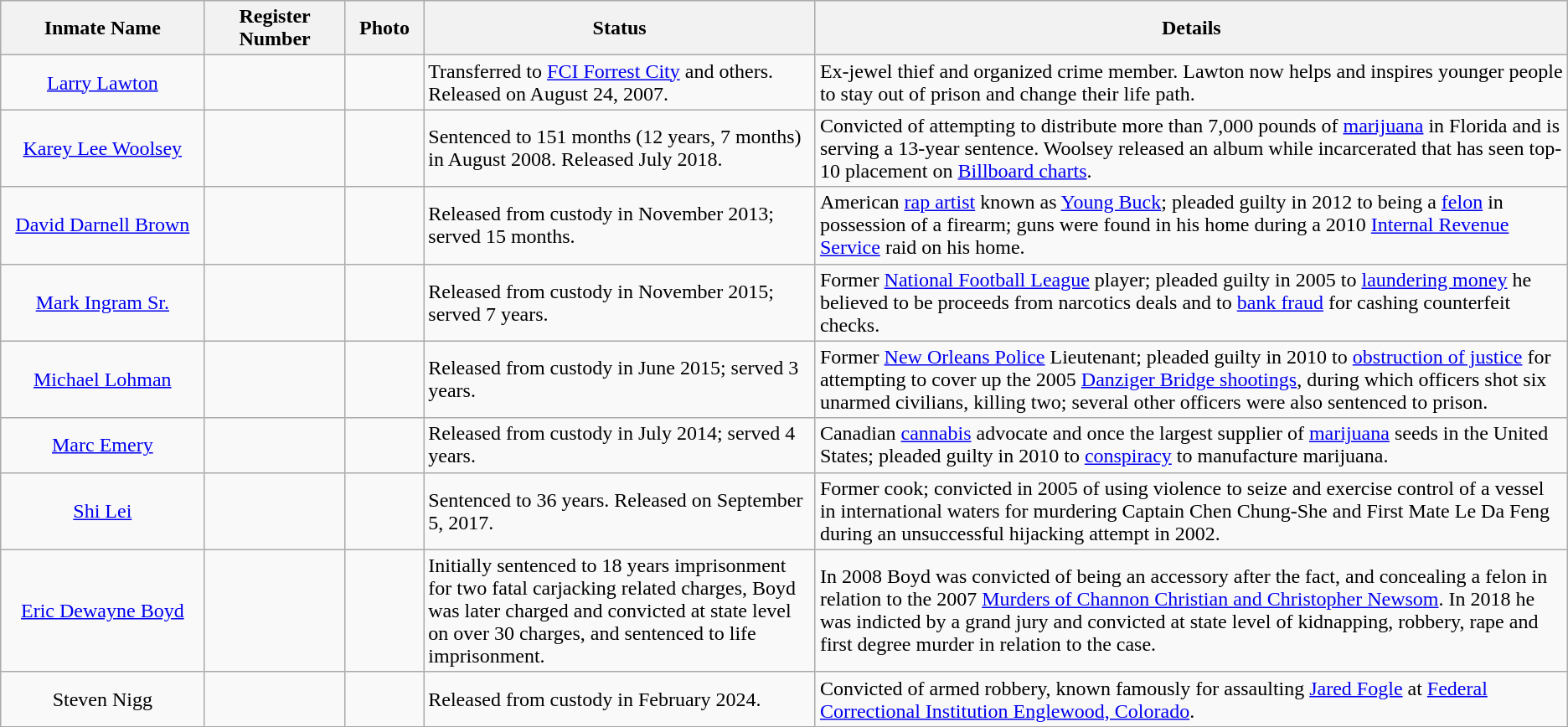<table class="wikitable sortable">
<tr>
<th width=13%>Inmate Name</th>
<th width=9%>Register Number</th>
<th width=5%>Photo</th>
<th width=25%>Status</th>
<th width=53%>Details</th>
</tr>
<tr>
<td align="center"><a href='#'>Larry Lawton</a></td>
<td align="center"></td>
<td></td>
<td>Transferred to <a href='#'>FCI Forrest City</a> and others. Released on August 24, 2007.</td>
<td>Ex-jewel thief and organized crime member. Lawton now helps and inspires younger people to stay out of prison and change their life path.</td>
</tr>
<tr>
<td align="center"><a href='#'>Karey Lee Woolsey</a></td>
<td align="center"></td>
<td></td>
<td>Sentenced to 151 months (12 years, 7 months) in August 2008. Released July 2018.</td>
<td>Convicted of attempting to distribute more than 7,000 pounds of <a href='#'>marijuana</a> in Florida and is serving a 13-year sentence. Woolsey released an album while incarcerated that has seen top-10 placement on <a href='#'>Billboard charts</a>.</td>
</tr>
<tr>
<td align="center"><a href='#'>David Darnell Brown</a></td>
<td align="center"></td>
<td></td>
<td>Released from custody in November 2013; served 15 months.</td>
<td>American <a href='#'>rap artist</a> known as <a href='#'>Young Buck</a>; pleaded guilty in 2012 to being a <a href='#'>felon</a> in possession of a firearm; guns were found in his home during a 2010 <a href='#'>Internal Revenue Service</a> raid on his home.</td>
</tr>
<tr>
<td align="center"><a href='#'>Mark Ingram Sr.</a></td>
<td align="center"></td>
<td></td>
<td>Released from custody in November 2015; served 7 years.</td>
<td>Former <a href='#'>National Football League</a> player; pleaded guilty in 2005 to <a href='#'>laundering money</a> he believed to be proceeds from narcotics deals and to <a href='#'>bank fraud</a> for cashing counterfeit checks.</td>
</tr>
<tr>
<td align="center"><a href='#'>Michael Lohman</a></td>
<td align="center"></td>
<td></td>
<td>Released from custody in June 2015; served 3 years.</td>
<td>Former <a href='#'>New Orleans Police</a> Lieutenant; pleaded guilty in 2010 to <a href='#'>obstruction of justice</a> for attempting to cover up the 2005 <a href='#'>Danziger Bridge shootings</a>, during which officers shot six unarmed civilians, killing two; several other officers were also sentenced to prison.</td>
</tr>
<tr>
<td align="center"><a href='#'>Marc Emery</a></td>
<td align="center"></td>
<td></td>
<td>Released from custody in July 2014; served 4 years.</td>
<td>Canadian <a href='#'>cannabis</a> advocate and once the largest supplier of <a href='#'>marijuana</a> seeds in the United States; pleaded guilty in 2010 to <a href='#'>conspiracy</a> to manufacture marijuana.</td>
</tr>
<tr>
<td align="center"><a href='#'>Shi Lei</a></td>
<td align="center"></td>
<td></td>
<td>Sentenced to 36 years. Released on September 5, 2017.</td>
<td>Former cook; convicted in 2005 of using violence to seize and exercise control of a vessel in international waters for murdering Captain Chen Chung-She and First Mate Le Da Feng during an unsuccessful hijacking attempt in 2002.</td>
</tr>
<tr>
<td align="center"><a href='#'>Eric Dewayne Boyd</a></td>
<td align="center"></td>
<td></td>
<td>Initially sentenced to 18 years imprisonment for two fatal carjacking related charges, Boyd was later charged and convicted at state level on over 30 charges, and sentenced to life imprisonment.</td>
<td>In 2008 Boyd was convicted of being an accessory after the fact, and concealing a felon in relation to the 2007 <a href='#'>Murders of Channon Christian and Christopher Newsom</a>. In 2018 he was indicted by a grand jury and convicted at state level of kidnapping, robbery, rape and first degree murder in relation to the case.</td>
</tr>
<tr>
<td align="center">Steven Nigg</td>
<td align="center"></td>
<td></td>
<td>Released from custody in February 2024.</td>
<td>Convicted of armed robbery, known famously for assaulting <a href='#'>Jared Fogle</a> at <a href='#'>Federal Correctional Institution Englewood, Colorado</a>.</td>
</tr>
</table>
